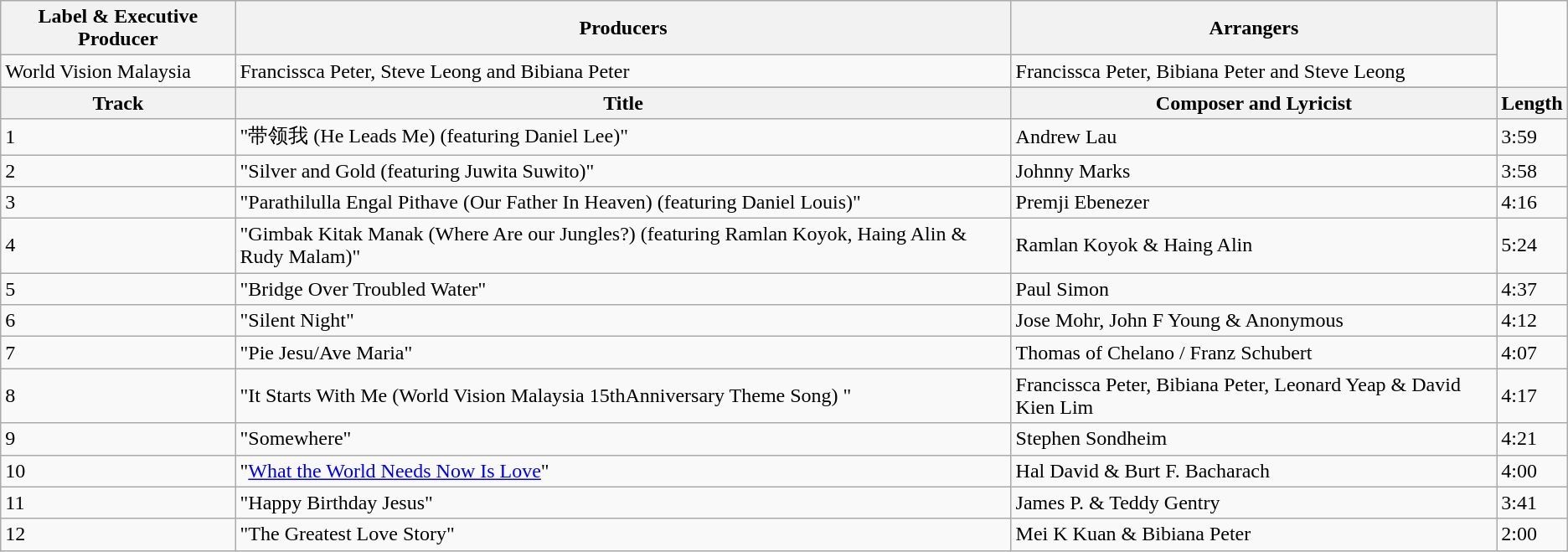<table class="wikitable">
<tr>
<th>Label & Executive Producer</th>
<th>Producers</th>
<th>Arrangers</th>
</tr>
<tr>
<td>World Vision Malaysia</td>
<td>Francissca Peter, Steve Leong and Bibiana Peter</td>
<td>Francissca Peter, Bibiana Peter and Steve Leong</td>
</tr>
<tr>
</tr>
<tr>
<th>Track</th>
<th>Title</th>
<th>Composer and Lyricist</th>
<th>Length</th>
</tr>
<tr>
<td>1</td>
<td>"带领我 (He Leads Me) (featuring Daniel Lee)"</td>
<td>Andrew Lau</td>
<td>3:59</td>
</tr>
<tr>
<td>2</td>
<td>"Silver and Gold (featuring Juwita Suwito)"</td>
<td>Johnny Marks</td>
<td>3:58</td>
</tr>
<tr>
<td>3</td>
<td>"Parathilulla Engal Pithave (Our Father In Heaven) (featuring Daniel Louis)"</td>
<td>Premji Ebenezer</td>
<td>4:16</td>
</tr>
<tr>
<td>4</td>
<td>"Gimbak Kitak Manak (Where Are our Jungles?) (featuring Ramlan Koyok, Haing Alin & Rudy Malam)"</td>
<td>Ramlan Koyok & Haing Alin</td>
<td>5:24</td>
</tr>
<tr>
<td>5</td>
<td>"Bridge Over Troubled Water"</td>
<td>Paul Simon</td>
<td>4:37</td>
</tr>
<tr>
<td>6</td>
<td>"Silent Night"</td>
<td>Jose Mohr, John F Young & Anonymous</td>
<td>4:12</td>
</tr>
<tr>
<td>7</td>
<td>"Pie Jesu/Ave Maria"</td>
<td>Thomas of Chelano / Franz Schubert</td>
<td>4:07</td>
</tr>
<tr>
<td>8</td>
<td>"It Starts With Me (World Vision Malaysia 15thAnniversary Theme Song) "</td>
<td>Francissca Peter, Bibiana Peter, Leonard Yeap & David Kien Lim</td>
<td>4:17</td>
</tr>
<tr>
<td>9</td>
<td>"Somewhere"</td>
<td>Stephen Sondheim</td>
<td>4:21</td>
</tr>
<tr>
<td>10</td>
<td>"<a href='#'>What the World Needs Now Is Love</a>"</td>
<td>Hal David & Burt F. Bacharach</td>
<td>4:00</td>
</tr>
<tr>
<td>11</td>
<td>"Happy Birthday Jesus"</td>
<td>James P. & Teddy Gentry</td>
<td>3:41</td>
</tr>
<tr>
<td>12</td>
<td>"The Greatest Love Story"</td>
<td>Mei K Kuan & Bibiana Peter</td>
<td>2:00</td>
</tr>
</table>
